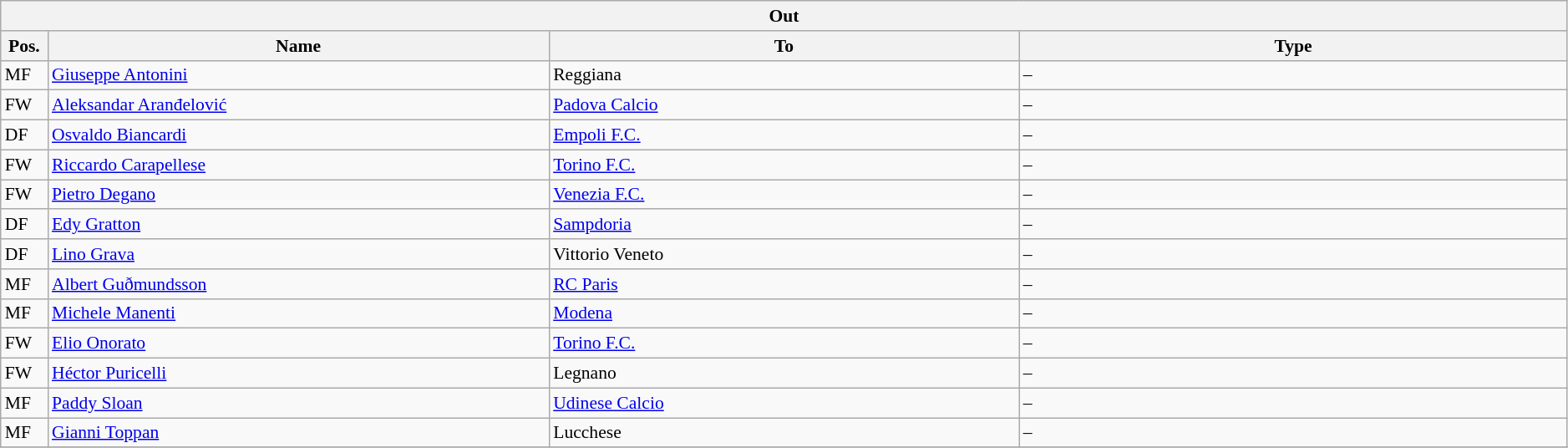<table class="wikitable" style="font-size:90%;width:99%;">
<tr>
<th colspan="4">Out</th>
</tr>
<tr>
<th width=3%>Pos.</th>
<th width=32%>Name</th>
<th width=30%>To</th>
<th width=35%>Type</th>
</tr>
<tr>
<td>MF</td>
<td><a href='#'>Giuseppe Antonini</a></td>
<td>Reggiana</td>
<td>–</td>
</tr>
<tr>
<td>FW</td>
<td><a href='#'>Aleksandar Aranđelović</a></td>
<td><a href='#'>Padova Calcio</a></td>
<td>–</td>
</tr>
<tr>
<td>DF</td>
<td><a href='#'>Osvaldo Biancardi</a></td>
<td><a href='#'>Empoli F.C.</a></td>
<td>–</td>
</tr>
<tr>
<td>FW</td>
<td><a href='#'>Riccardo Carapellese</a></td>
<td><a href='#'>Torino F.C.</a></td>
<td>–</td>
</tr>
<tr>
<td>FW</td>
<td><a href='#'>Pietro Degano</a></td>
<td><a href='#'>Venezia F.C.</a></td>
<td>–</td>
</tr>
<tr>
<td>DF</td>
<td><a href='#'>Edy Gratton</a></td>
<td><a href='#'>Sampdoria</a></td>
<td>–</td>
</tr>
<tr>
<td>DF</td>
<td><a href='#'>Lino Grava</a></td>
<td>Vittorio Veneto</td>
<td>–</td>
</tr>
<tr>
<td>MF</td>
<td><a href='#'>Albert Guðmundsson</a></td>
<td><a href='#'>RC Paris</a></td>
<td>–</td>
</tr>
<tr>
<td>MF</td>
<td><a href='#'>Michele Manenti</a></td>
<td><a href='#'>Modena</a></td>
<td>–</td>
</tr>
<tr>
<td>FW</td>
<td><a href='#'>Elio Onorato</a></td>
<td><a href='#'>Torino F.C.</a></td>
<td>–</td>
</tr>
<tr>
<td>FW</td>
<td><a href='#'>Héctor Puricelli</a></td>
<td>Legnano</td>
<td>–</td>
</tr>
<tr>
<td>MF</td>
<td><a href='#'>Paddy Sloan</a></td>
<td><a href='#'>Udinese Calcio</a></td>
<td>–</td>
</tr>
<tr>
<td>MF</td>
<td><a href='#'>Gianni Toppan</a></td>
<td>Lucchese</td>
<td>–</td>
</tr>
<tr>
</tr>
</table>
